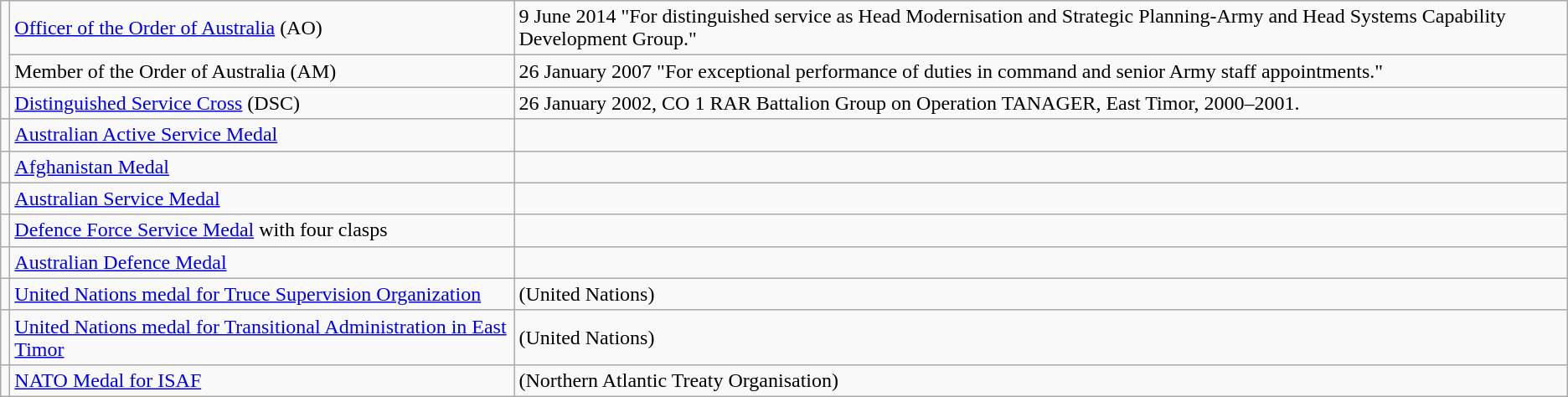<table class="wikitable">
<tr>
<td rowspan=2></td>
<td><a href='#'>Officer of the Order of Australia</a> (AO)</td>
<td>9 June 2014 "For distinguished service as Head Modernisation and Strategic Planning-Army and Head Systems Capability Development Group."</td>
</tr>
<tr>
<td>Member of the Order of Australia (AM)</td>
<td>26 January 2007 "For exceptional performance of duties in command and senior Army staff appointments."</td>
</tr>
<tr>
<td></td>
<td><a href='#'>Distinguished Service Cross</a> (DSC)</td>
<td>26 January 2002, CO 1 RAR Battalion Group on Operation TANAGER, East Timor, 2000–2001.</td>
</tr>
<tr>
<td></td>
<td><a href='#'>Australian Active Service Medal</a></td>
<td></td>
</tr>
<tr>
<td></td>
<td><a href='#'>Afghanistan Medal</a></td>
<td></td>
</tr>
<tr>
<td></td>
<td><a href='#'>Australian Service Medal</a></td>
<td></td>
</tr>
<tr>
<td></td>
<td><a href='#'>Defence Force Service Medal</a> with four clasps</td>
<td></td>
</tr>
<tr>
<td></td>
<td><a href='#'>Australian Defence Medal</a></td>
<td></td>
</tr>
<tr>
<td></td>
<td><a href='#'>United Nations medal for Truce Supervision Organization</a></td>
<td>(United Nations)</td>
</tr>
<tr>
<td></td>
<td><a href='#'>United Nations medal for Transitional Administration in East Timor</a></td>
<td>(United Nations)</td>
</tr>
<tr>
<td></td>
<td><a href='#'>NATO Medal for ISAF</a></td>
<td>(Northern Atlantic Treaty Organisation)</td>
</tr>
</table>
